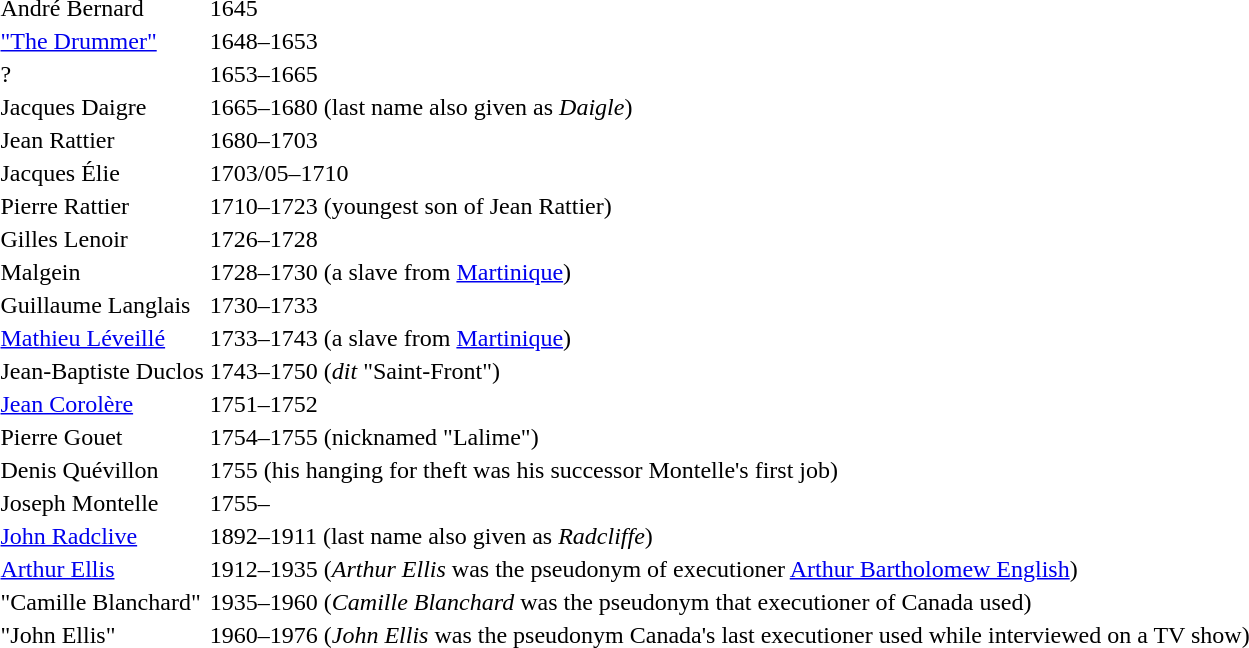<table>
<tr>
<td>André Bernard</td>
<td>1645</td>
</tr>
<tr>
<td><a href='#'>"The Drummer"</a></td>
<td>1648–1653</td>
</tr>
<tr>
<td>?</td>
<td>1653–1665</td>
</tr>
<tr>
<td>Jacques Daigre</td>
<td>1665–1680 (last name also given as <em>Daigle</em>)</td>
</tr>
<tr>
<td>Jean Rattier</td>
<td>1680–1703</td>
</tr>
<tr>
<td>Jacques Élie</td>
<td>1703/05–1710</td>
</tr>
<tr>
<td>Pierre Rattier</td>
<td>1710–1723 (youngest son of Jean Rattier)</td>
</tr>
<tr>
<td>Gilles Lenoir</td>
<td>1726–1728</td>
</tr>
<tr>
<td>Malgein</td>
<td>1728–1730 (a slave from <a href='#'>Martinique</a>)</td>
</tr>
<tr>
<td>Guillaume Langlais</td>
<td>1730–1733</td>
</tr>
<tr>
<td><a href='#'>Mathieu Léveillé</a></td>
<td>1733–1743 (a slave from <a href='#'>Martinique</a>)</td>
</tr>
<tr>
<td>Jean-Baptiste Duclos</td>
<td>1743–1750 (<em>dit</em> "Saint-Front")</td>
</tr>
<tr>
<td><a href='#'>Jean Corolère</a></td>
<td>1751–1752</td>
</tr>
<tr>
<td>Pierre Gouet</td>
<td>1754–1755 (nicknamed "Lalime")</td>
</tr>
<tr>
<td>Denis Quévillon</td>
<td>1755 (his hanging for theft was his successor Montelle's first job)</td>
</tr>
<tr>
<td>Joseph Montelle</td>
<td>1755– </td>
</tr>
<tr>
<td><a href='#'>John Radclive</a></td>
<td>1892–1911 (last name also given as <em>Radcliffe</em>)</td>
</tr>
<tr>
<td><a href='#'>Arthur Ellis</a></td>
<td>1912–1935 (<em>Arthur Ellis</em> was the pseudonym of executioner <a href='#'>Arthur Bartholomew English</a>)</td>
</tr>
<tr>
<td>"Camille Blanchard"</td>
<td>1935–1960 (<em>Camille Blanchard</em> was the pseudonym that executioner of Canada used)</td>
</tr>
<tr>
<td>"John Ellis"</td>
<td>1960–1976 (<em>John Ellis</em> was the pseudonym Canada's last executioner used while interviewed on a TV show)</td>
</tr>
</table>
